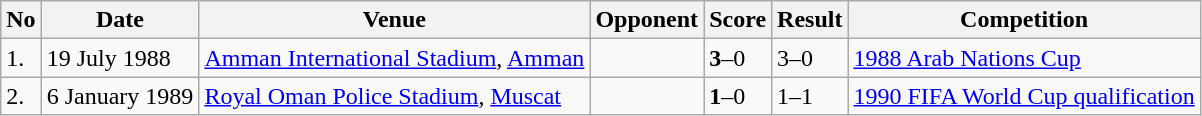<table class="wikitable" style="font-size:100%;">
<tr>
<th>No</th>
<th>Date</th>
<th>Venue</th>
<th>Opponent</th>
<th>Score</th>
<th>Result</th>
<th>Competition</th>
</tr>
<tr>
<td>1.</td>
<td>19 July 1988</td>
<td><a href='#'>Amman International Stadium</a>, <a href='#'>Amman</a></td>
<td></td>
<td><strong>3</strong>–0</td>
<td>3–0</td>
<td><a href='#'>1988 Arab Nations Cup</a></td>
</tr>
<tr>
<td>2.</td>
<td>6 January 1989</td>
<td><a href='#'>Royal Oman Police Stadium</a>, <a href='#'>Muscat</a></td>
<td></td>
<td><strong>1</strong>–0</td>
<td>1–1</td>
<td><a href='#'>1990 FIFA World Cup qualification</a></td>
</tr>
</table>
